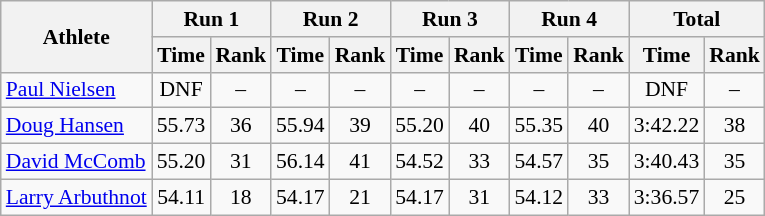<table class="wikitable" border="1" style="font-size:90%">
<tr>
<th rowspan="2">Athlete</th>
<th colspan="2">Run 1</th>
<th colspan="2">Run 2</th>
<th colspan="2">Run 3</th>
<th colspan="2">Run 4</th>
<th colspan="2">Total</th>
</tr>
<tr>
<th>Time</th>
<th>Rank</th>
<th>Time</th>
<th>Rank</th>
<th>Time</th>
<th>Rank</th>
<th>Time</th>
<th>Rank</th>
<th>Time</th>
<th>Rank</th>
</tr>
<tr>
<td><a href='#'>Paul Nielsen</a></td>
<td align="center">DNF</td>
<td align="center">–</td>
<td align="center">–</td>
<td align="center">–</td>
<td align="center">–</td>
<td align="center">–</td>
<td align="center">–</td>
<td align="center">–</td>
<td align="center">DNF</td>
<td align="center">–</td>
</tr>
<tr>
<td><a href='#'>Doug Hansen</a></td>
<td align="center">55.73</td>
<td align="center">36</td>
<td align="center">55.94</td>
<td align="center">39</td>
<td align="center">55.20</td>
<td align="center">40</td>
<td align="center">55.35</td>
<td align="center">40</td>
<td align="center">3:42.22</td>
<td align="center">38</td>
</tr>
<tr>
<td><a href='#'>David McComb</a></td>
<td align="center">55.20</td>
<td align="center">31</td>
<td align="center">56.14</td>
<td align="center">41</td>
<td align="center">54.52</td>
<td align="center">33</td>
<td align="center">54.57</td>
<td align="center">35</td>
<td align="center">3:40.43</td>
<td align="center">35</td>
</tr>
<tr>
<td><a href='#'>Larry Arbuthnot</a></td>
<td align="center">54.11</td>
<td align="center">18</td>
<td align="center">54.17</td>
<td align="center">21</td>
<td align="center">54.17</td>
<td align="center">31</td>
<td align="center">54.12</td>
<td align="center">33</td>
<td align="center">3:36.57</td>
<td align="center">25</td>
</tr>
</table>
